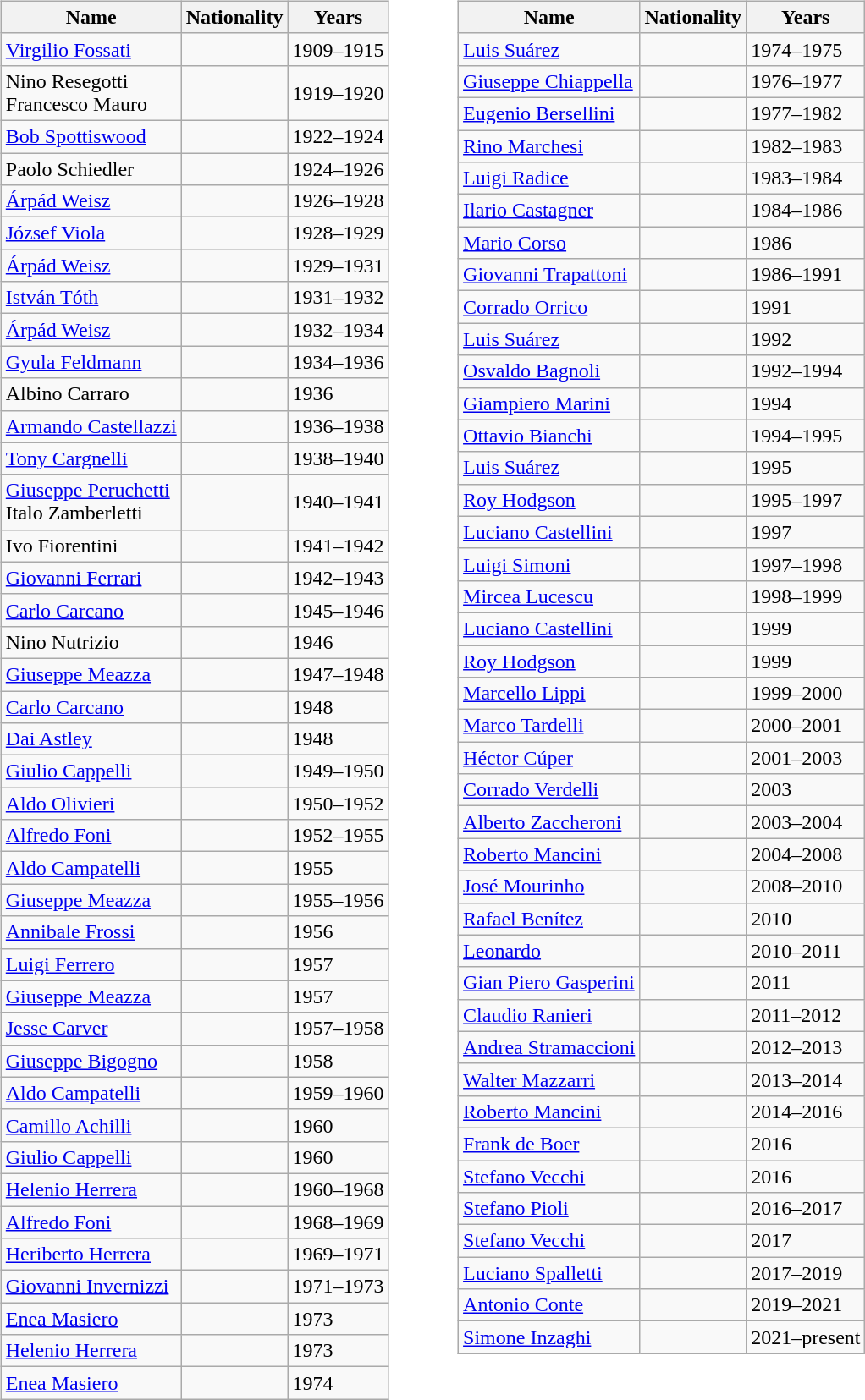<table>
<tr>
<td width="10"> </td>
<td valign="top"><br><table class="wikitable" style="text-align: center">
<tr>
<th>Name</th>
<th>Nationality</th>
<th>Years</th>
</tr>
<tr>
<td align=left><a href='#'>Virgilio Fossati</a></td>
<td></td>
<td align=left>1909–1915</td>
</tr>
<tr>
<td align=left>Nino Resegotti <br> Francesco Mauro</td>
<td></td>
<td align=left>1919–1920</td>
</tr>
<tr>
<td align=left><a href='#'>Bob Spottiswood</a></td>
<td></td>
<td align=left>1922–1924</td>
</tr>
<tr>
<td align=left>Paolo Schiedler</td>
<td></td>
<td align=left>1924–1926</td>
</tr>
<tr>
<td align=left><a href='#'>Árpád Weisz</a></td>
<td></td>
<td align=left>1926–1928</td>
</tr>
<tr>
<td align=left><a href='#'>József Viola</a></td>
<td></td>
<td align=left>1928–1929</td>
</tr>
<tr>
<td align=left><a href='#'>Árpád Weisz</a></td>
<td></td>
<td align=left>1929–1931</td>
</tr>
<tr>
<td align=left><a href='#'>István Tóth</a></td>
<td></td>
<td align=left>1931–1932</td>
</tr>
<tr>
<td align=left><a href='#'>Árpád Weisz</a></td>
<td></td>
<td align=left>1932–1934</td>
</tr>
<tr>
<td align=left><a href='#'>Gyula Feldmann</a></td>
<td></td>
<td align=left>1934–1936</td>
</tr>
<tr>
<td align=left>Albino Carraro</td>
<td></td>
<td align=left>1936</td>
</tr>
<tr>
<td align=left><a href='#'>Armando Castellazzi</a></td>
<td></td>
<td align=left>1936–1938</td>
</tr>
<tr>
<td align=left><a href='#'>Tony Cargnelli</a></td>
<td></td>
<td align=left>1938–1940</td>
</tr>
<tr>
<td align=left><a href='#'>Giuseppe Peruchetti</a><br> Italo Zamberletti</td>
<td></td>
<td align=left>1940–1941</td>
</tr>
<tr>
<td align=left>Ivo Fiorentini</td>
<td></td>
<td align=left>1941–1942</td>
</tr>
<tr>
<td align=left><a href='#'>Giovanni Ferrari</a></td>
<td></td>
<td align=left>1942–1943</td>
</tr>
<tr>
<td align=left><a href='#'>Carlo Carcano</a></td>
<td></td>
<td align=left>1945–1946</td>
</tr>
<tr>
<td align=left>Nino Nutrizio</td>
<td></td>
<td align=left>1946</td>
</tr>
<tr>
<td align=left><a href='#'>Giuseppe Meazza</a></td>
<td></td>
<td align=left>1947–1948</td>
</tr>
<tr>
<td align=left><a href='#'>Carlo Carcano</a></td>
<td></td>
<td align=left>1948</td>
</tr>
<tr>
<td align=left><a href='#'>Dai Astley</a></td>
<td></td>
<td align=left>1948</td>
</tr>
<tr>
<td align=left><a href='#'>Giulio Cappelli</a></td>
<td></td>
<td align=left>1949–1950</td>
</tr>
<tr>
<td align=left><a href='#'>Aldo Olivieri</a></td>
<td></td>
<td align=left>1950–1952</td>
</tr>
<tr>
<td align=left><a href='#'>Alfredo Foni</a></td>
<td></td>
<td align=left>1952–1955</td>
</tr>
<tr>
<td align=left><a href='#'>Aldo Campatelli</a></td>
<td></td>
<td align=left>1955</td>
</tr>
<tr>
<td align=left><a href='#'>Giuseppe Meazza</a></td>
<td></td>
<td align=left>1955–1956</td>
</tr>
<tr>
<td align=left><a href='#'>Annibale Frossi</a></td>
<td></td>
<td align=left>1956</td>
</tr>
<tr>
<td align=left><a href='#'>Luigi Ferrero</a></td>
<td></td>
<td align=left>1957</td>
</tr>
<tr>
<td align=left><a href='#'>Giuseppe Meazza</a></td>
<td></td>
<td align=left>1957</td>
</tr>
<tr>
<td align=left><a href='#'>Jesse Carver</a></td>
<td></td>
<td align=left>1957–1958</td>
</tr>
<tr>
<td align=left><a href='#'>Giuseppe Bigogno</a></td>
<td></td>
<td align=left>1958</td>
</tr>
<tr>
<td align=left><a href='#'>Aldo Campatelli</a></td>
<td></td>
<td align=left>1959–1960</td>
</tr>
<tr>
<td align=left><a href='#'>Camillo Achilli</a></td>
<td></td>
<td align=left>1960</td>
</tr>
<tr>
<td align=left><a href='#'>Giulio Cappelli</a></td>
<td></td>
<td align=left>1960</td>
</tr>
<tr>
<td align=left><a href='#'>Helenio Herrera</a></td>
<td></td>
<td align=left>1960–1968</td>
</tr>
<tr>
<td align=left><a href='#'>Alfredo Foni</a></td>
<td></td>
<td align=left>1968–1969</td>
</tr>
<tr>
<td align=left><a href='#'>Heriberto Herrera</a></td>
<td></td>
<td align=left>1969–1971</td>
</tr>
<tr>
<td align=left><a href='#'>Giovanni Invernizzi</a></td>
<td></td>
<td align=left>1971–1973</td>
</tr>
<tr>
<td align=left><a href='#'>Enea Masiero</a></td>
<td></td>
<td align=left>1973</td>
</tr>
<tr>
<td align=left><a href='#'>Helenio Herrera</a></td>
<td></td>
<td align=left>1973</td>
</tr>
<tr>
<td align=left><a href='#'>Enea Masiero</a></td>
<td></td>
<td align=left>1974</td>
</tr>
</table>
</td>
<td width="30"> </td>
<td valign="top"><br><table class="wikitable" style="text-align: center">
<tr>
<th rowspan="1">Name</th>
<th rowspan="1">Nationality</th>
<th rowspan="1">Years</th>
</tr>
<tr>
<td align=left><a href='#'>Luis Suárez</a></td>
<td></td>
<td align=left>1974–1975</td>
</tr>
<tr>
<td align=left><a href='#'>Giuseppe Chiappella</a></td>
<td></td>
<td align=left>1976–1977</td>
</tr>
<tr>
<td align=left><a href='#'>Eugenio Bersellini</a></td>
<td></td>
<td align=left>1977–1982</td>
</tr>
<tr>
<td align=left><a href='#'>Rino Marchesi</a></td>
<td></td>
<td align=left>1982–1983</td>
</tr>
<tr>
<td align=left><a href='#'>Luigi Radice</a></td>
<td></td>
<td align=left>1983–1984</td>
</tr>
<tr>
<td align=left><a href='#'>Ilario Castagner</a></td>
<td></td>
<td align=left>1984–1986</td>
</tr>
<tr>
<td align=left><a href='#'>Mario Corso</a></td>
<td></td>
<td align=left>1986</td>
</tr>
<tr>
<td align=left><a href='#'>Giovanni Trapattoni</a></td>
<td></td>
<td align=left>1986–1991</td>
</tr>
<tr>
<td align=left><a href='#'>Corrado Orrico</a></td>
<td></td>
<td align=left>1991</td>
</tr>
<tr>
<td align=left><a href='#'>Luis Suárez</a></td>
<td></td>
<td align=left>1992</td>
</tr>
<tr>
<td align=left><a href='#'>Osvaldo Bagnoli</a></td>
<td></td>
<td align=left>1992–1994</td>
</tr>
<tr>
<td align=left><a href='#'>Giampiero Marini</a></td>
<td></td>
<td align=left>1994</td>
</tr>
<tr>
<td align=left><a href='#'>Ottavio Bianchi</a></td>
<td></td>
<td align=left>1994–1995</td>
</tr>
<tr>
<td align=left><a href='#'>Luis Suárez</a></td>
<td></td>
<td align=left>1995</td>
</tr>
<tr>
<td align=left><a href='#'>Roy Hodgson</a></td>
<td></td>
<td align=left>1995–1997</td>
</tr>
<tr>
<td align=left><a href='#'>Luciano Castellini</a></td>
<td></td>
<td align=left>1997</td>
</tr>
<tr>
<td align=left><a href='#'>Luigi Simoni</a></td>
<td></td>
<td align=left>1997–1998</td>
</tr>
<tr>
<td align=left><a href='#'>Mircea Lucescu</a></td>
<td></td>
<td align=left>1998–1999</td>
</tr>
<tr>
<td align=left><a href='#'>Luciano Castellini</a></td>
<td></td>
<td align=left>1999</td>
</tr>
<tr>
<td align=left><a href='#'>Roy Hodgson</a></td>
<td></td>
<td align=left>1999</td>
</tr>
<tr>
<td align=left><a href='#'>Marcello Lippi</a></td>
<td></td>
<td align=left>1999–2000</td>
</tr>
<tr>
<td align=left><a href='#'>Marco Tardelli</a></td>
<td></td>
<td align=left>2000–2001</td>
</tr>
<tr>
<td align=left><a href='#'>Héctor Cúper</a></td>
<td></td>
<td align=left>2001–2003</td>
</tr>
<tr>
<td align=left><a href='#'>Corrado Verdelli</a></td>
<td></td>
<td align=left>2003</td>
</tr>
<tr>
<td align=left><a href='#'>Alberto Zaccheroni</a></td>
<td></td>
<td align=left>2003–2004</td>
</tr>
<tr>
<td align=left><a href='#'>Roberto Mancini</a></td>
<td></td>
<td align=left>2004–2008</td>
</tr>
<tr>
<td align=left><a href='#'>José Mourinho</a></td>
<td></td>
<td align=left>2008–2010</td>
</tr>
<tr>
<td align=left><a href='#'>Rafael Benítez</a></td>
<td></td>
<td align=left>2010</td>
</tr>
<tr>
<td align=left><a href='#'>Leonardo</a></td>
<td></td>
<td align=left>2010–2011</td>
</tr>
<tr>
<td align=left><a href='#'>Gian Piero Gasperini</a></td>
<td></td>
<td align=left>2011</td>
</tr>
<tr>
<td align=left><a href='#'>Claudio Ranieri</a></td>
<td></td>
<td align=left>2011–2012</td>
</tr>
<tr>
<td align=left><a href='#'>Andrea Stramaccioni</a></td>
<td></td>
<td align=left>2012–2013</td>
</tr>
<tr>
<td align=left><a href='#'>Walter Mazzarri</a></td>
<td></td>
<td align=left>2013–2014</td>
</tr>
<tr>
<td align=left><a href='#'>Roberto Mancini</a></td>
<td></td>
<td align=left>2014–2016</td>
</tr>
<tr>
<td align=left><a href='#'>Frank de Boer</a></td>
<td></td>
<td align=left>2016</td>
</tr>
<tr>
<td align=left><a href='#'>Stefano Vecchi</a></td>
<td></td>
<td align=left>2016</td>
</tr>
<tr>
<td align=left><a href='#'>Stefano Pioli</a></td>
<td></td>
<td align=left>2016–2017</td>
</tr>
<tr>
<td align=left><a href='#'>Stefano Vecchi</a></td>
<td></td>
<td align=left>2017</td>
</tr>
<tr>
<td align=left><a href='#'>Luciano Spalletti</a></td>
<td></td>
<td align=left>2017–2019</td>
</tr>
<tr>
<td align=left><a href='#'>Antonio Conte</a></td>
<td></td>
<td align=left>2019–2021</td>
</tr>
<tr>
<td align=left><a href='#'>Simone Inzaghi</a></td>
<td></td>
<td align=left>2021–present</td>
</tr>
</table>
</td>
</tr>
</table>
